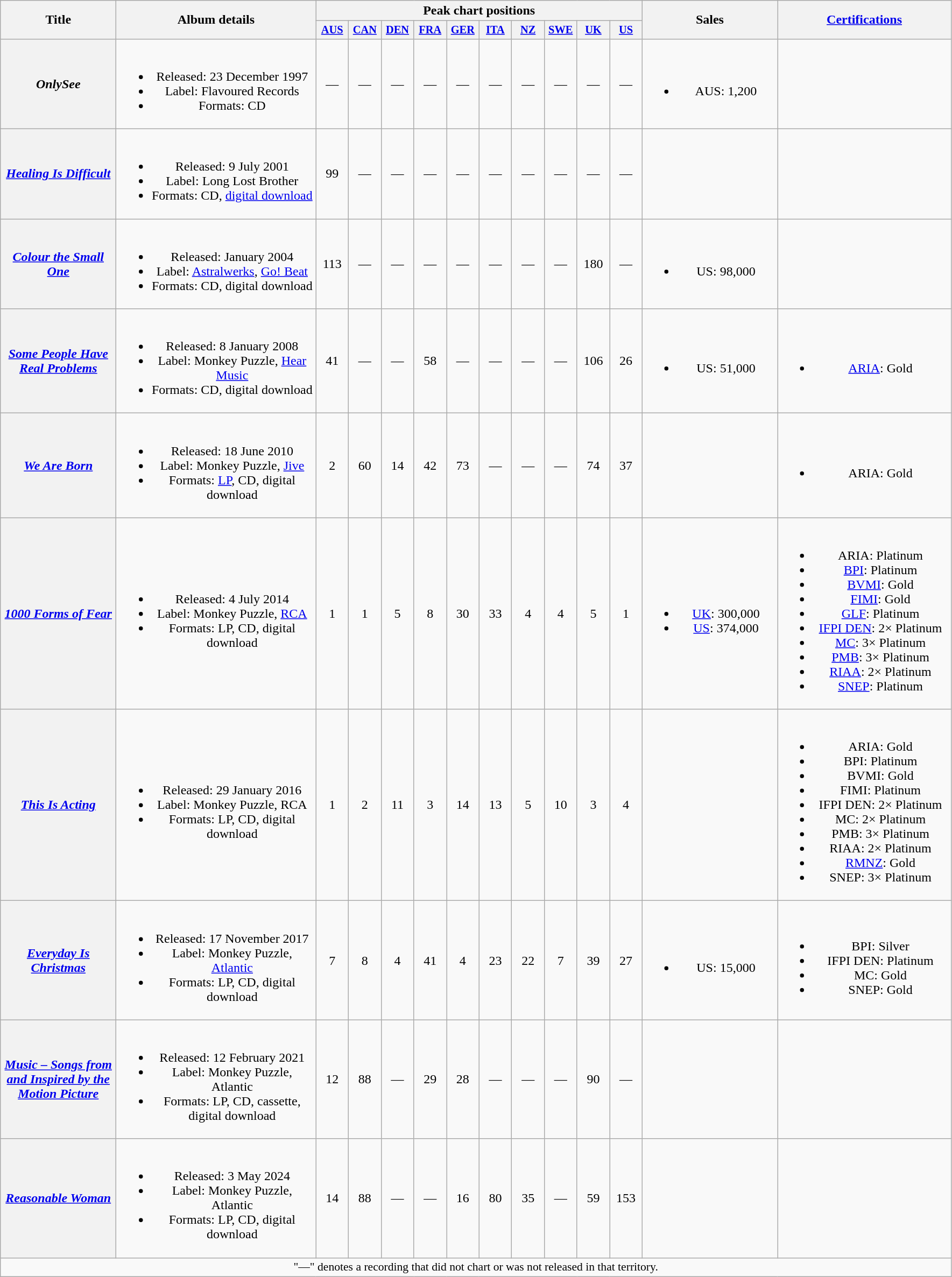<table class="wikitable plainrowheaders" style="text-align:center;" border="1">
<tr>
<th scope="col" rowspan="2" style="width:8.5em;">Title</th>
<th scope="col" rowspan="2" style="width:15em;">Album details</th>
<th scope="col" colspan="10">Peak chart positions</th>
<th scope="col" rowspan="2" style="width:10em;">Sales</th>
<th scope="col" rowspan="2" style="width:13em;"><a href='#'>Certifications</a></th>
</tr>
<tr>
<th scope="col" style="width:2.5em;font-size:85%;"><a href='#'>AUS</a><br></th>
<th scope="col" style="width:2.5em;font-size:85%;"><a href='#'>CAN</a><br></th>
<th scope="col" style="width:2.5em;font-size:85%;"><a href='#'>DEN</a><br></th>
<th scope="col" style="width:2.5em;font-size:85%;"><a href='#'>FRA</a><br></th>
<th scope="col" style="width:2.5em;font-size:85%;"><a href='#'>GER</a><br></th>
<th scope="col" style="width:2.5em;font-size:85%;"><a href='#'>ITA</a><br></th>
<th scope="col" style="width:2.5em;font-size:85%;"><a href='#'>NZ</a><br></th>
<th scope="col" style="width:2.5em;font-size:85%;"><a href='#'>SWE</a><br></th>
<th scope="col" style="width:2.5em;font-size:85%;"><a href='#'>UK</a><br></th>
<th scope="col" style="width:2.5em;font-size:85%;"><a href='#'>US</a><br></th>
</tr>
<tr>
<th scope="row"><em>OnlySee</em></th>
<td><br><ul><li>Released: 23 December 1997</li><li>Label: Flavoured Records</li><li>Formats: CD</li></ul></td>
<td>—</td>
<td>—</td>
<td>—</td>
<td>—</td>
<td>—</td>
<td>—</td>
<td>—</td>
<td>—</td>
<td>—</td>
<td>—</td>
<td><br><ul><li>AUS: 1,200</li></ul></td>
<td></td>
</tr>
<tr>
<th scope="row"><em><a href='#'>Healing Is Difficult</a></em></th>
<td><br><ul><li>Released: 9 July 2001</li><li>Label: Long Lost Brother</li><li>Formats: CD, <a href='#'>digital download</a></li></ul></td>
<td>99</td>
<td>—</td>
<td>—</td>
<td>—</td>
<td>—</td>
<td>—</td>
<td>—</td>
<td>—</td>
<td>—</td>
<td>—</td>
<td></td>
<td></td>
</tr>
<tr>
<th scope="row"><em><a href='#'>Colour the Small One</a></em></th>
<td><br><ul><li>Released: January 2004</li><li>Label: <a href='#'>Astralwerks</a>, <a href='#'>Go! Beat</a></li><li>Formats: CD, digital download</li></ul></td>
<td>113</td>
<td>—</td>
<td>—</td>
<td>—</td>
<td>—</td>
<td>—</td>
<td>—</td>
<td>—</td>
<td>180</td>
<td>—</td>
<td><br><ul><li>US: 98,000</li></ul></td>
<td></td>
</tr>
<tr>
<th scope="row"><em><a href='#'>Some People Have Real Problems</a></em></th>
<td><br><ul><li>Released: 8 January 2008</li><li>Label: Monkey Puzzle, <a href='#'>Hear Music</a></li><li>Formats: CD, digital download</li></ul></td>
<td>41</td>
<td>—</td>
<td>—</td>
<td>58</td>
<td>—</td>
<td>—</td>
<td>—</td>
<td>—</td>
<td>106</td>
<td>26</td>
<td><br><ul><li>US: 51,000</li></ul></td>
<td><br><ul><li><a href='#'>ARIA</a>: Gold</li></ul></td>
</tr>
<tr>
<th scope="row"><em><a href='#'>We Are Born</a></em></th>
<td><br><ul><li>Released: 18 June 2010</li><li>Label: Monkey Puzzle, <a href='#'>Jive</a></li><li>Formats: <a href='#'>LP</a>, CD, digital download</li></ul></td>
<td>2</td>
<td>60</td>
<td>14</td>
<td>42</td>
<td>73</td>
<td>—</td>
<td>—</td>
<td>—</td>
<td>74</td>
<td>37</td>
<td></td>
<td><br><ul><li>ARIA: Gold</li></ul></td>
</tr>
<tr>
<th scope="row"><em><a href='#'>1000 Forms of Fear</a></em></th>
<td><br><ul><li>Released: 4 July 2014</li><li>Label: Monkey Puzzle, <a href='#'>RCA</a></li><li>Formats: LP, CD, digital download</li></ul></td>
<td>1</td>
<td>1</td>
<td>5</td>
<td>8</td>
<td>30</td>
<td>33</td>
<td>4</td>
<td>4</td>
<td>5</td>
<td>1</td>
<td><br><ul><li><a href='#'>UK</a>: 300,000</li><li><a href='#'>US</a>: 374,000</li></ul></td>
<td><br><ul><li>ARIA: Platinum</li><li><a href='#'>BPI</a>: Platinum</li><li><a href='#'>BVMI</a>: Gold</li><li><a href='#'>FIMI</a>: Gold</li><li><a href='#'>GLF</a>: Platinum</li><li><a href='#'>IFPI DEN</a>: 2× Platinum</li><li><a href='#'>MC</a>: 3× Platinum</li><li><a href='#'>PMB</a>: 3× Platinum</li><li><a href='#'>RIAA</a>: 2× Platinum</li><li><a href='#'>SNEP</a>: Platinum</li></ul></td>
</tr>
<tr>
<th scope="row"><em><a href='#'>This Is Acting</a></em></th>
<td><br><ul><li>Released: 29 January 2016</li><li>Label: Monkey Puzzle, RCA</li><li>Formats: LP, CD, digital download</li></ul></td>
<td>1</td>
<td>2</td>
<td>11</td>
<td>3</td>
<td>14</td>
<td>13</td>
<td>5</td>
<td>10</td>
<td>3</td>
<td>4</td>
<td></td>
<td><br><ul><li>ARIA: Gold</li><li>BPI: Platinum</li><li>BVMI: Gold</li><li>FIMI: Platinum</li><li>IFPI DEN: 2× Platinum</li><li>MC: 2× Platinum</li><li>PMB: 3× Platinum</li><li>RIAA: 2× Platinum</li><li><a href='#'>RMNZ</a>: Gold</li><li>SNEP: 3× Platinum</li></ul></td>
</tr>
<tr>
<th scope="row"><em><a href='#'>Everyday Is Christmas</a></em></th>
<td><br><ul><li>Released: 17 November 2017</li><li>Label: Monkey Puzzle, <a href='#'>Atlantic</a></li><li>Formats: LP, CD, digital download</li></ul></td>
<td>7</td>
<td>8</td>
<td>4<br></td>
<td>41</td>
<td>4</td>
<td>23</td>
<td>22</td>
<td>7</td>
<td>39</td>
<td>27</td>
<td><br><ul><li>US: 15,000</li></ul></td>
<td><br><ul><li>BPI: Silver</li><li>IFPI DEN: Platinum</li><li>MC: Gold</li><li>SNEP: Gold</li></ul></td>
</tr>
<tr>
<th scope="row"><em><a href='#'>Music – Songs from and Inspired by the Motion Picture</a></em></th>
<td><br><ul><li>Released: 12 February 2021</li><li>Label: Monkey Puzzle, Atlantic</li><li>Formats: LP, CD, cassette, digital download</li></ul></td>
<td>12</td>
<td>88</td>
<td>—</td>
<td>29</td>
<td>28</td>
<td>—</td>
<td>—</td>
<td>—</td>
<td>90</td>
<td>—</td>
<td></td>
<td></td>
</tr>
<tr>
<th scope="row"><em><a href='#'>Reasonable Woman</a></em></th>
<td><br><ul><li>Released: 3 May 2024</li><li>Label: Monkey Puzzle, Atlantic</li><li>Formats: LP, CD, digital download</li></ul></td>
<td>14</td>
<td>88</td>
<td>—</td>
<td>—</td>
<td>16</td>
<td>80</td>
<td>35</td>
<td>—</td>
<td>59</td>
<td>153</td>
<td></td>
<td></td>
</tr>
<tr>
<td colspan="15" style="font-size:90%">"—" denotes a recording that did not chart or was not released in that territory.</td>
</tr>
</table>
